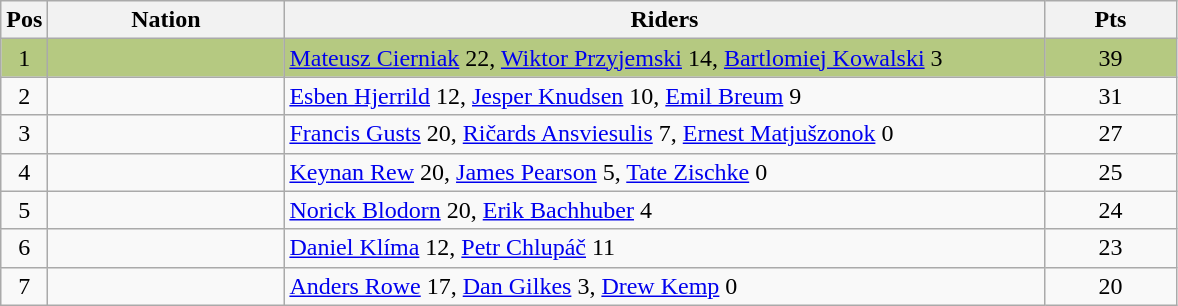<table class="wikitable" style="font-size: 100%">
<tr>
<th width=20>Pos</th>
<th width=150>Nation</th>
<th width=500>Riders</th>
<th width=80>Pts</th>
</tr>
<tr align=center style="background-color: #b5c981;">
<td>1</td>
<td align="left"></td>
<td align="left"><a href='#'>Mateusz Cierniak</a> 22, <a href='#'>Wiktor Przyjemski</a> 14, <a href='#'>Bartlomiej Kowalski</a> 3</td>
<td>39</td>
</tr>
<tr align=center >
<td>2</td>
<td align="left"></td>
<td align="left"><a href='#'>Esben Hjerrild</a> 12, <a href='#'>Jesper Knudsen</a> 10, <a href='#'>Emil Breum</a> 9</td>
<td>31</td>
</tr>
<tr align=center >
<td>3</td>
<td align="left"></td>
<td align="left"><a href='#'>Francis Gusts</a> 20, <a href='#'>Ričards Ansviesulis</a> 7, <a href='#'>Ernest Matjušzonok</a> 0</td>
<td>27</td>
</tr>
<tr align=center>
<td>4</td>
<td align="left"></td>
<td align="left"><a href='#'>Keynan Rew</a> 20, <a href='#'>James Pearson</a> 5, <a href='#'>Tate Zischke</a> 0</td>
<td>25</td>
</tr>
<tr align=center>
<td>5</td>
<td align="left"></td>
<td align="left"><a href='#'>Norick Blodorn</a> 20, <a href='#'>Erik Bachhuber</a> 4</td>
<td>24</td>
</tr>
<tr align=center>
<td>6</td>
<td align="left"></td>
<td align="left"><a href='#'>Daniel Klíma</a> 12, <a href='#'>Petr Chlupáč</a> 11</td>
<td>23</td>
</tr>
<tr align=center>
<td>7</td>
<td align="left"></td>
<td align="left"><a href='#'>Anders Rowe</a> 17, <a href='#'>Dan Gilkes</a> 3, <a href='#'>Drew Kemp</a> 0</td>
<td>20</td>
</tr>
</table>
